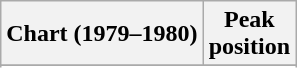<table class="wikitable sortable plainrowheaders" style="text-align:center">
<tr>
<th scope="col">Chart (1979–1980)</th>
<th scope="col">Peak<br>position</th>
</tr>
<tr>
</tr>
<tr>
</tr>
<tr>
</tr>
<tr>
</tr>
<tr>
</tr>
<tr>
</tr>
</table>
